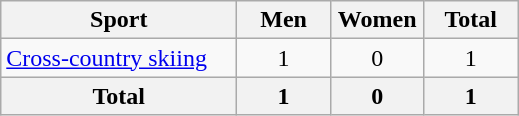<table class="wikitable sortable" style=text-align:center>
<tr>
<th width=150>Sport</th>
<th width=55>Men</th>
<th width=55>Women</th>
<th width=55>Total</th>
</tr>
<tr>
<td align=left><a href='#'>Cross-country skiing</a></td>
<td>1</td>
<td>0</td>
<td>1</td>
</tr>
<tr>
<th>Total</th>
<th>1</th>
<th>0</th>
<th>1</th>
</tr>
</table>
